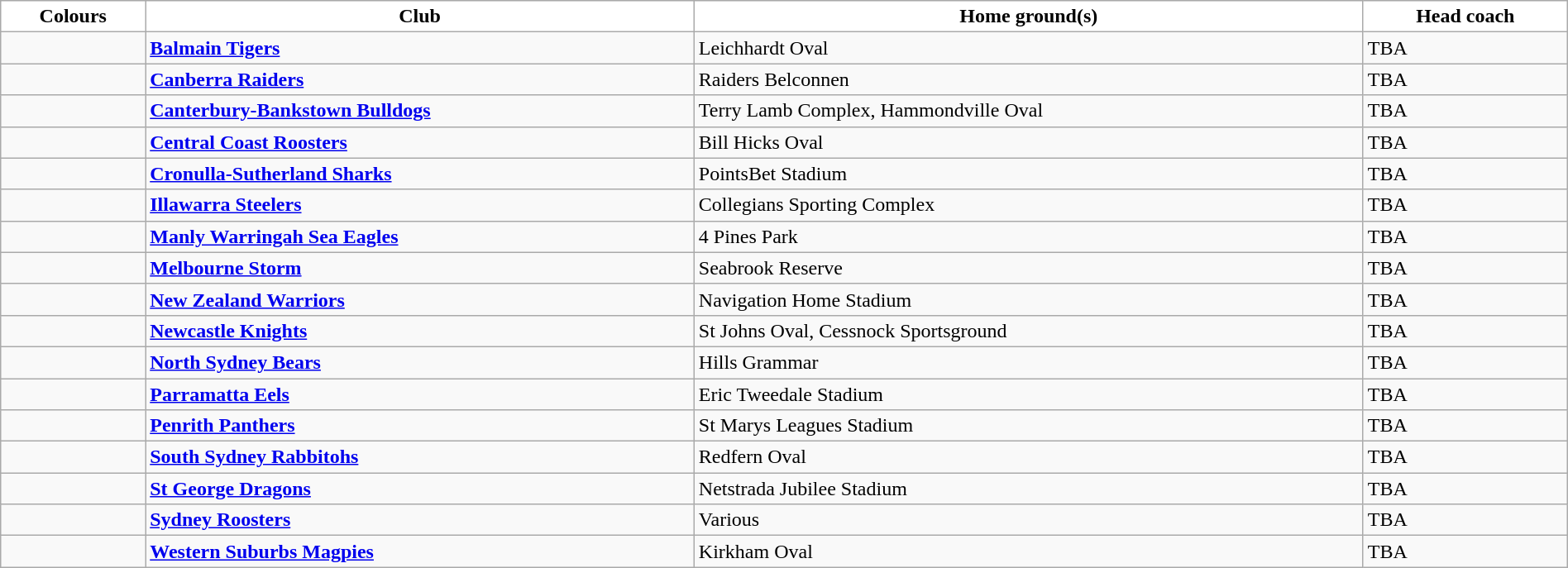<table class="wikitable" style="width:100%; text-align:left">
<tr>
<th style="background:white">Colours</th>
<th style="background:white">Club</th>
<th style="background:white">Home ground(s)</th>
<th style="background:white">Head coach</th>
</tr>
<tr>
<td></td>
<td><strong><a href='#'>Balmain Tigers</a></strong></td>
<td>Leichhardt Oval</td>
<td>TBA</td>
</tr>
<tr>
<td></td>
<td><strong><a href='#'>Canberra Raiders</a></strong></td>
<td>Raiders Belconnen</td>
<td>TBA</td>
</tr>
<tr>
<td></td>
<td><strong><a href='#'>Canterbury-Bankstown Bulldogs</a></strong></td>
<td>Terry Lamb Complex, Hammondville Oval</td>
<td>TBA</td>
</tr>
<tr>
<td></td>
<td><strong><a href='#'>Central Coast Roosters</a></strong></td>
<td>Bill Hicks Oval</td>
<td>TBA</td>
</tr>
<tr>
<td></td>
<td><strong><a href='#'>Cronulla-Sutherland Sharks</a></strong></td>
<td>PointsBet Stadium</td>
<td>TBA</td>
</tr>
<tr>
<td></td>
<td><strong><a href='#'>Illawarra Steelers</a></strong></td>
<td>Collegians Sporting Complex</td>
<td>TBA</td>
</tr>
<tr>
<td></td>
<td><strong><a href='#'>Manly Warringah Sea Eagles</a></strong></td>
<td>4 Pines Park</td>
<td>TBA</td>
</tr>
<tr>
<td></td>
<td><strong><a href='#'>Melbourne Storm</a></strong></td>
<td>Seabrook Reserve</td>
<td>TBA</td>
</tr>
<tr>
<td></td>
<td><strong><a href='#'>New Zealand Warriors</a></strong></td>
<td>Navigation Home Stadium</td>
<td>TBA</td>
</tr>
<tr>
<td></td>
<td><strong><a href='#'>Newcastle Knights</a></strong></td>
<td>St Johns Oval, Cessnock Sportsground</td>
<td>TBA</td>
</tr>
<tr>
<td></td>
<td><strong><a href='#'>North Sydney Bears</a></strong></td>
<td>Hills Grammar</td>
<td>TBA</td>
</tr>
<tr>
<td></td>
<td><strong><a href='#'>Parramatta Eels</a></strong></td>
<td>Eric Tweedale Stadium</td>
<td>TBA</td>
</tr>
<tr>
<td></td>
<td><strong><a href='#'>Penrith Panthers</a></strong></td>
<td>St Marys Leagues Stadium</td>
<td>TBA</td>
</tr>
<tr>
<td></td>
<td><strong><a href='#'>South Sydney Rabbitohs</a></strong></td>
<td>Redfern Oval</td>
<td>TBA</td>
</tr>
<tr>
<td></td>
<td><strong><a href='#'>St George Dragons</a></strong></td>
<td>Netstrada Jubilee Stadium</td>
<td>TBA</td>
</tr>
<tr>
<td></td>
<td><strong><a href='#'>Sydney Roosters</a></strong></td>
<td>Various</td>
<td>TBA</td>
</tr>
<tr>
<td></td>
<td><strong><a href='#'>Western Suburbs Magpies</a></strong></td>
<td>Kirkham Oval</td>
<td>TBA</td>
</tr>
</table>
